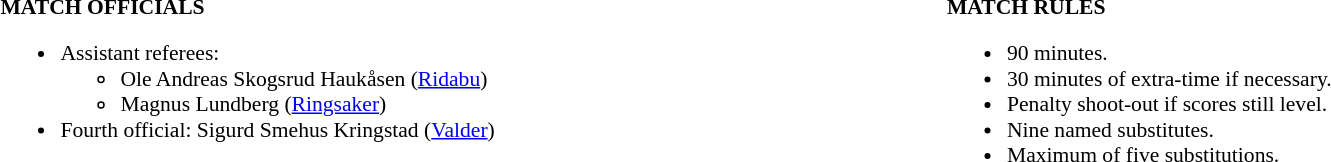<table width=100% style="font-size: 90%">
<tr>
<td width=50% valign=top><br><strong>MATCH OFFICIALS</strong><ul><li>Assistant referees:<ul><li>Ole Andreas Skogsrud Haukåsen (<a href='#'>Ridabu</a>)</li><li>Magnus Lundberg (<a href='#'>Ringsaker</a>)</li></ul></li><li>Fourth official: Sigurd Smehus Kringstad (<a href='#'>Valder</a>)</li></ul></td>
<td width=50% valign=top><br><strong>MATCH RULES</strong><ul><li>90 minutes.</li><li>30 minutes of extra-time if necessary.</li><li>Penalty shoot-out if scores still level.</li><li>Nine named substitutes.</li><li>Maximum of five substitutions.</li></ul></td>
</tr>
</table>
